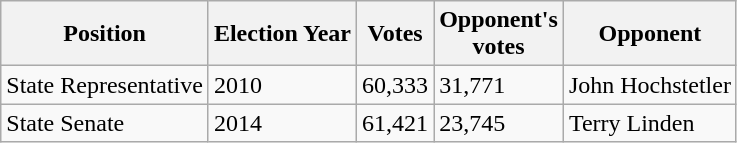<table class="wikitable">
<tr>
<th>Position</th>
<th>Election Year</th>
<th>Votes</th>
<th>Opponent's<br>votes</th>
<th>Opponent</th>
</tr>
<tr>
<td>State Representative</td>
<td>2010</td>
<td>60,333</td>
<td>31,771</td>
<td>John Hochstetler</td>
</tr>
<tr>
<td>State Senate</td>
<td>2014</td>
<td>61,421</td>
<td>23,745</td>
<td>Terry Linden</td>
</tr>
</table>
